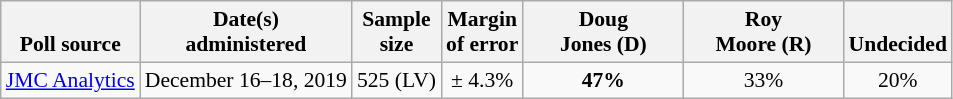<table class="wikitable" style="font-size:90%;text-align:center;">
<tr valign=bottom>
<th>Poll source</th>
<th>Date(s)<br>administered</th>
<th>Sample<br>size</th>
<th>Margin<br>of error</th>
<th style="width:100px;">Doug<br>Jones (D)</th>
<th style="width:100px;">Roy<br>Moore (R)</th>
<th>Undecided</th>
</tr>
<tr>
<td style="text-align:left;"><a href='#'>JMC Analytics</a></td>
<td>December 16–18, 2019</td>
<td>525 (LV)</td>
<td>± 4.3%</td>
<td><strong>47%</strong></td>
<td>33%</td>
<td>20%</td>
</tr>
</table>
